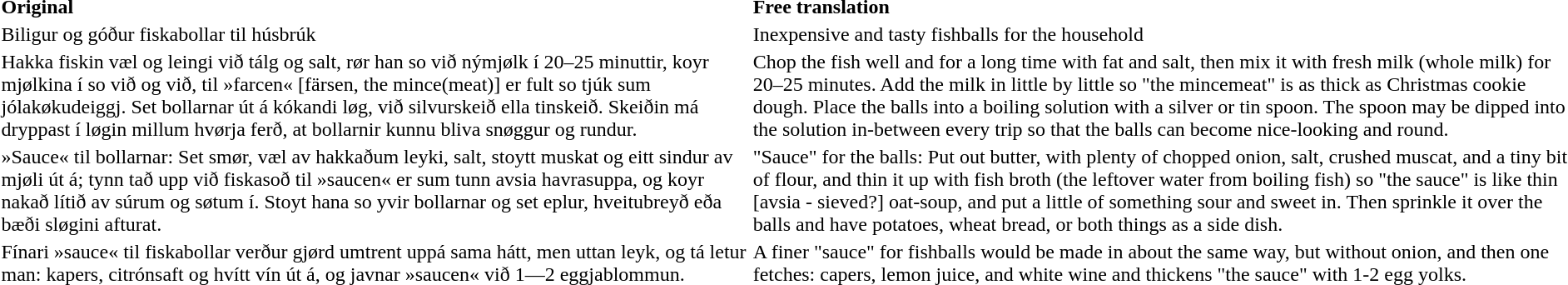<table border="0" width="100%" style="text-align: left;">
<tr>
<th>Original</th>
<th>Free translation</th>
</tr>
<tr>
<td>Biligur og góður fiskabollar til húsbrúk</td>
<td>Inexpensive and tasty fishballs for the household</td>
</tr>
<tr>
<td>Hakka fiskin væl og leingi við tálg og salt, rør han so við nýmjølk í 20–25 minuttir, koyr mjølkina í so við og við, til »farcen« [färsen, the mince(meat)] er fult so tjúk sum jólakøkudeiggj. Set bollarnar út á kókandi løg, við silvurskeið ella tinskeið. Skeiðin má dryppast í løgin millum hvørja ferð, at bollarnir kunnu bliva snøggur og rundur.</td>
<td>Chop the fish well and for a long time with fat and salt, then mix it with fresh milk (whole milk) for 20–25 minutes. Add the milk in little by little so "the mincemeat" is as thick as Christmas cookie dough. Place the balls into a boiling solution with a silver or tin spoon. The spoon may be dipped into the solution in-between every trip so that the balls can become nice-looking and round.</td>
</tr>
<tr>
<td>»Sauce« til bollarnar: Set smør, væl av hakkaðum leyki, salt, stoytt muskat og eitt sindur av mjøli út á; tynn tað upp við fiskasoð til »saucen« er sum tunn avsia havrasuppa, og koyr nakað lítið av súrum og søtum í. Stoyt hana so yvir bollarnar og set eplur, hveitubreyð eða bæði sløgini afturat.</td>
<td>"Sauce" for the balls: Put out butter, with plenty of chopped onion, salt, crushed muscat, and a tiny bit of flour, and thin it up with fish broth (the leftover water from boiling fish) so "the sauce" is like thin [avsia - sieved?] oat-soup, and put a little of something sour and sweet in. Then sprinkle it over the balls and have potatoes, wheat bread, or both things as a side dish.</td>
</tr>
<tr>
<td>Fínari »sauce« til fiskabollar verður gjørd umtrent uppá sama hátt, men uttan leyk, og tá letur man: kapers, citrónsaft og hvítt vín út á, og javnar »saucen« við 1—2 eggjablommun.</td>
<td>A finer "sauce" for fishballs would be made in about the same way, but without onion, and then one fetches: capers, lemon juice, and white wine and thickens "the sauce" with 1-2 egg yolks.</td>
</tr>
</table>
